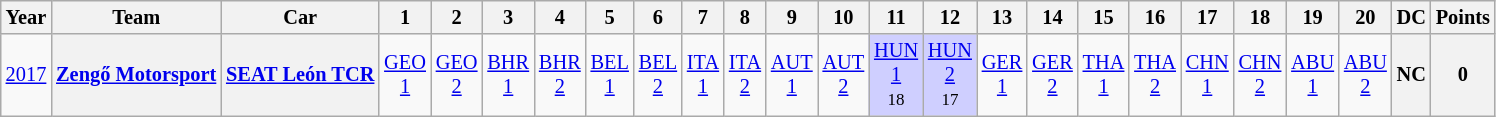<table class="wikitable" style="text-align:center; font-size:85%">
<tr>
<th>Year</th>
<th>Team</th>
<th>Car</th>
<th>1</th>
<th>2</th>
<th>3</th>
<th>4</th>
<th>5</th>
<th>6</th>
<th>7</th>
<th>8</th>
<th>9</th>
<th>10</th>
<th>11</th>
<th>12</th>
<th>13</th>
<th>14</th>
<th>15</th>
<th>16</th>
<th>17</th>
<th>18</th>
<th>19</th>
<th>20</th>
<th>DC</th>
<th>Points</th>
</tr>
<tr>
<td><a href='#'>2017</a></td>
<th><a href='#'>Zengő Motorsport</a></th>
<th><a href='#'>SEAT León TCR</a></th>
<td style="background:#;"><a href='#'>GEO<br>1</a><br><small></small></td>
<td style="background:#;"><a href='#'>GEO<br>2</a><br><small></small></td>
<td style="background:#;"><a href='#'>BHR<br>1</a><br><small></small></td>
<td style="background:#;"><a href='#'>BHR<br>2</a><br><small></small></td>
<td style="background:#;"><a href='#'>BEL<br>1</a><br><small></small></td>
<td style="background:#;"><a href='#'>BEL<br>2</a><br><small></small></td>
<td style="background:#;"><a href='#'>ITA<br>1</a><br><small></small></td>
<td style="background:#;"><a href='#'>ITA<br>2</a><br><small></small></td>
<td style="background:#;"><a href='#'>AUT<br>1</a><br><small></small></td>
<td style="background:#;"><a href='#'>AUT<br>2</a><br><small></small></td>
<td style="background:#CFCFFF;"><a href='#'>HUN<br>1</a><br><small>18</small></td>
<td style="background:#CFCFFF;"><a href='#'>HUN<br>2</a><br><small>17</small></td>
<td style="background:#;"><a href='#'>GER<br>1</a><br><small></small></td>
<td style="background:#;"><a href='#'>GER<br>2</a><br><small></small></td>
<td style="background:#;"><a href='#'>THA<br>1</a><br><small></small></td>
<td style="background:#;"><a href='#'>THA<br>2</a><br><small></small></td>
<td style="background:#;"><a href='#'>CHN<br>1</a><br><small></small></td>
<td style="background:#;"><a href='#'>CHN<br>2</a><br><small></small></td>
<td style="background:#;"><a href='#'>ABU<br>1</a><br><small></small></td>
<td style="background:#;"><a href='#'>ABU<br>2</a><br><small></small></td>
<th>NC</th>
<th>0</th>
</tr>
</table>
